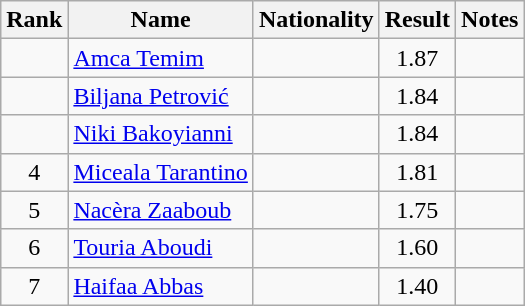<table class="wikitable sortable" style="text-align:center">
<tr>
<th>Rank</th>
<th>Name</th>
<th>Nationality</th>
<th>Result</th>
<th>Notes</th>
</tr>
<tr>
<td></td>
<td align=left><a href='#'>Amca Temim</a></td>
<td align=left></td>
<td>1.87</td>
<td></td>
</tr>
<tr>
<td></td>
<td align=left><a href='#'>Biljana Petrović</a></td>
<td align=left></td>
<td>1.84</td>
<td></td>
</tr>
<tr>
<td></td>
<td align=left><a href='#'>Niki Bakoyianni</a></td>
<td align=left></td>
<td>1.84</td>
<td></td>
</tr>
<tr>
<td>4</td>
<td align=left><a href='#'>Miceala Tarantino</a></td>
<td align=left></td>
<td>1.81</td>
<td></td>
</tr>
<tr>
<td>5</td>
<td align=left><a href='#'>Nacèra Zaaboub</a></td>
<td align=left></td>
<td>1.75</td>
<td></td>
</tr>
<tr>
<td>6</td>
<td align=left><a href='#'>Touria Aboudi</a></td>
<td align=left></td>
<td>1.60</td>
<td></td>
</tr>
<tr>
<td>7</td>
<td align=left><a href='#'>Haifaa Abbas</a></td>
<td align=left></td>
<td>1.40</td>
<td></td>
</tr>
</table>
